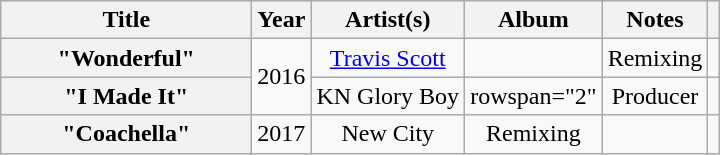<table class="wikitable plainrowheaders" style="text-align:center">
<tr>
<th scope="col" style="width:10em;">Title</th>
<th scope="col" style="width:1em;">Year</th>
<th scope="col">Artist(s)</th>
<th scope="col">Album</th>
<th scope="col">Notes</th>
<th scope="col"></th>
</tr>
<tr>
<th scope="row">"Wonderful"</th>
<td rowspan="2">2016</td>
<td><a href='#'>Travis Scott</a></td>
<td></td>
<td>Remixing</td>
<td></td>
</tr>
<tr>
<th scope="row">"I Made It"</th>
<td>KN Glory Boy</td>
<td>rowspan="2" </td>
<td>Producer</td>
<td></td>
</tr>
<tr>
<th scope="row">"Coachella"</th>
<td>2017</td>
<td>New City</td>
<td>Remixing</td>
<td></td>
</tr>
</table>
